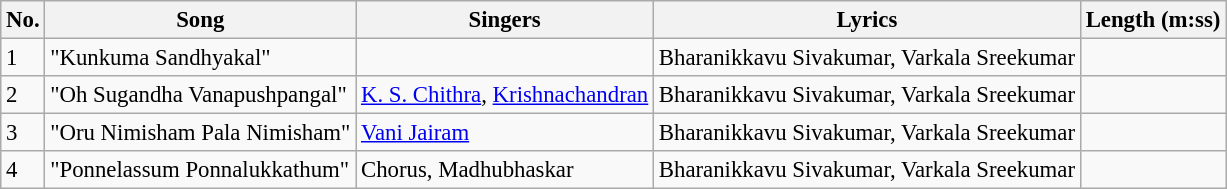<table class="wikitable" style="font-size:95%;">
<tr>
<th>No.</th>
<th>Song</th>
<th>Singers</th>
<th>Lyrics</th>
<th>Length (m:ss)</th>
</tr>
<tr>
<td>1</td>
<td>"Kunkuma Sandhyakal"</td>
<td></td>
<td>Bharanikkavu Sivakumar, Varkala Sreekumar</td>
<td></td>
</tr>
<tr>
<td>2</td>
<td>"Oh Sugandha Vanapushpangal"</td>
<td><a href='#'>K. S. Chithra</a>, <a href='#'>Krishnachandran</a></td>
<td>Bharanikkavu Sivakumar, Varkala Sreekumar</td>
<td></td>
</tr>
<tr>
<td>3</td>
<td>"Oru Nimisham Pala Nimisham"</td>
<td><a href='#'>Vani Jairam</a></td>
<td>Bharanikkavu Sivakumar, Varkala Sreekumar</td>
<td></td>
</tr>
<tr>
<td>4</td>
<td>"Ponnelassum Ponnalukkathum"</td>
<td>Chorus, Madhubhaskar</td>
<td>Bharanikkavu Sivakumar, Varkala Sreekumar</td>
<td></td>
</tr>
</table>
